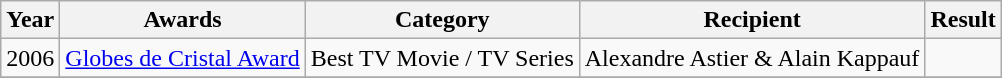<table class="wikitable sortable">
<tr>
<th>Year</th>
<th>Awards</th>
<th>Category</th>
<th>Recipient</th>
<th>Result</th>
</tr>
<tr>
<td>2006</td>
<td><a href='#'>Globes de Cristal Award</a></td>
<td>Best TV Movie / TV Series</td>
<td>Alexandre Astier & Alain Kappauf</td>
<td></td>
</tr>
<tr>
</tr>
</table>
